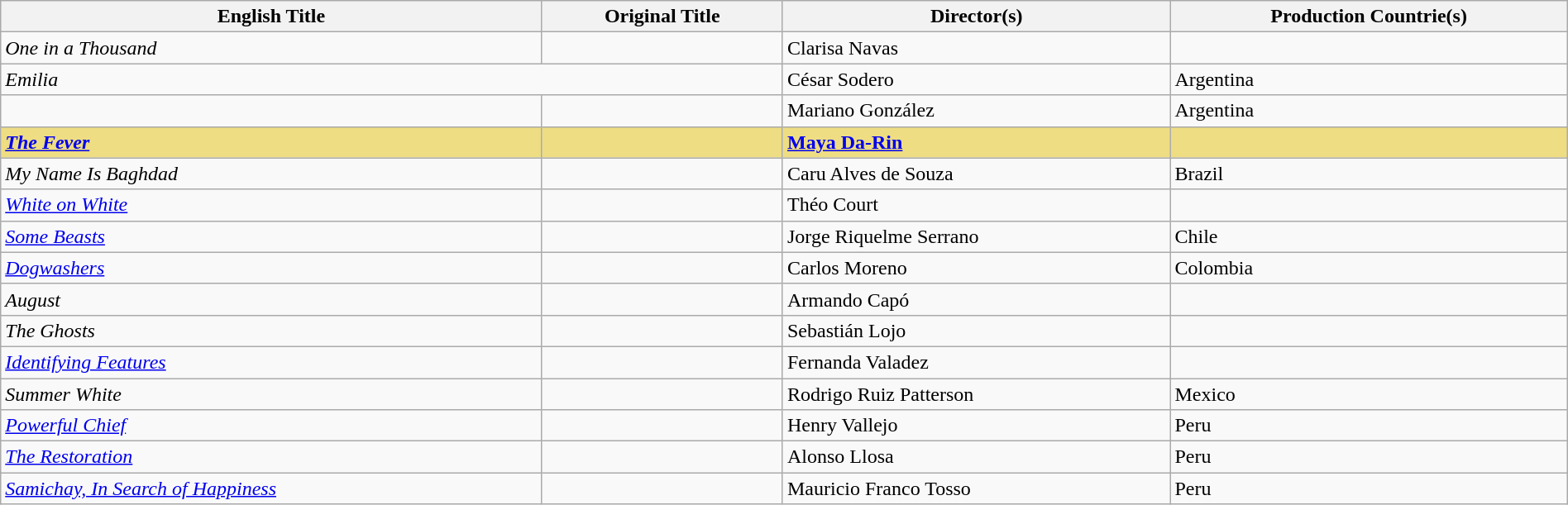<table class="sortable wikitable" style="width:100%; margin-bottom:4px" cellpadding="5">
<tr>
<th scope="col">English Title</th>
<th scope="col">Original Title</th>
<th scope="col">Director(s)</th>
<th scope="col">Production Countrie(s)</th>
</tr>
<tr>
<td><em>One in a Thousand</em></td>
<td></td>
<td>Clarisa Navas</td>
<td></td>
</tr>
<tr>
<td colspan = "2"><em>Emilia</em></td>
<td>César Sodero</td>
<td>Argentina</td>
</tr>
<tr>
<td></td>
<td></td>
<td>Mariano González</td>
<td>Argentina</td>
</tr>
<tr style="background:#EEDD82">
<td><strong><a href='#'><em>The Fever</em></a></strong></td>
<td><strong></strong></td>
<td><strong><a href='#'>Maya Da-Rin</a></strong></td>
<td><strong></strong></td>
</tr>
<tr>
<td><em>My Name Is Baghdad</em></td>
<td></td>
<td>Caru Alves de Souza</td>
<td>Brazil</td>
</tr>
<tr>
<td><a href='#'><em>White on White</em></a></td>
<td></td>
<td>Théo Court</td>
<td></td>
</tr>
<tr>
<td><em><a href='#'>Some Beasts</a></em></td>
<td></td>
<td>Jorge Riquelme Serrano</td>
<td>Chile</td>
</tr>
<tr>
<td><em><a href='#'>Dogwashers</a></em></td>
<td></td>
<td>Carlos Moreno</td>
<td>Colombia</td>
</tr>
<tr>
<td><em>August</em></td>
<td></td>
<td>Armando Capó</td>
<td></td>
</tr>
<tr>
<td><em>The Ghosts</em></td>
<td></td>
<td>Sebastián Lojo</td>
<td></td>
</tr>
<tr>
<td><em><a href='#'>Identifying Features</a></em></td>
<td></td>
<td>Fernanda Valadez</td>
<td></td>
</tr>
<tr>
<td><em>Summer White</em></td>
<td></td>
<td>Rodrigo Ruiz Patterson</td>
<td>Mexico</td>
</tr>
<tr>
<td><em><a href='#'>Powerful Chief</a></em></td>
<td></td>
<td>Henry Vallejo</td>
<td>Peru</td>
</tr>
<tr>
<td><a href='#'><em>The Restoration</em></a></td>
<td></td>
<td>Alonso Llosa</td>
<td>Peru</td>
</tr>
<tr>
<td><em><a href='#'>Samichay, In Search of Happiness</a></em></td>
<td></td>
<td>Mauricio Franco Tosso</td>
<td>Peru</td>
</tr>
</table>
